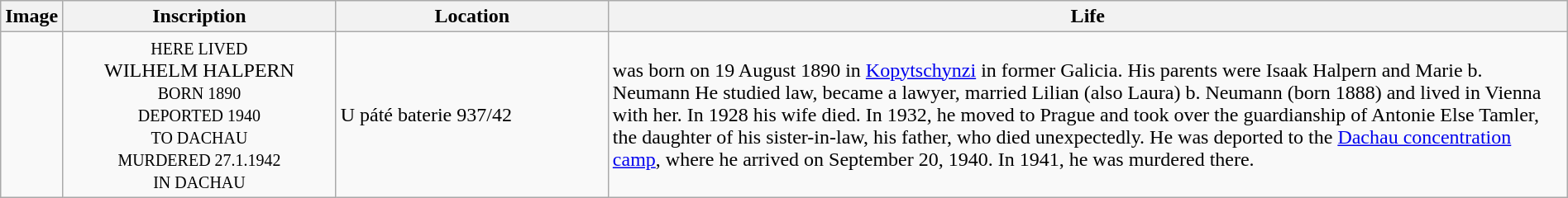<table class="wikitable sortable toptextcells" style="width:100%">
<tr>
<th class="hintergrundfarbe6 unsortable" width="120px">Image</th>
<th class="hintergrundfarbe6 unsortable" style ="width:18%;">Inscription</th>
<th class="hintergrundfarbe6" data-sort-type="text" style ="width:18%;">Location</th>
<th class="hintergrundfarbe6" data-sort-type="text" style="width:100%;">Life</th>
</tr>
<tr>
<td></td>
<td style="text-align:center"><div><small>HERE LIVED</small><br>WILHELM HALPERN<br><small>BORN 1890<br>DEPORTED 1940<br>TO DACHAU<br>MURDERED 27.1.1942<br>IN DACHAU</small></div></td>
<td>U páté baterie 937/42<br></td>
<td><strong></strong> was born on 19 August 1890 in <a href='#'>Kopytschynzi</a> in former Galicia. His parents were Isaak Halpern and Marie b. Neumann He studied law, became a lawyer, married Lilian (also Laura) b. Neumann (born 1888) and lived in Vienna with her. In 1928 his wife died. In 1932, he moved to Prague and took over the guardianship of Antonie Else Tamler, the daughter of his sister-in-law, his father, who died unexpectedly. He was deported to the <a href='#'>Dachau concentration camp</a>, where he arrived on September 20, 1940. In 1941, he was murdered there.</td>
</tr>
</table>
